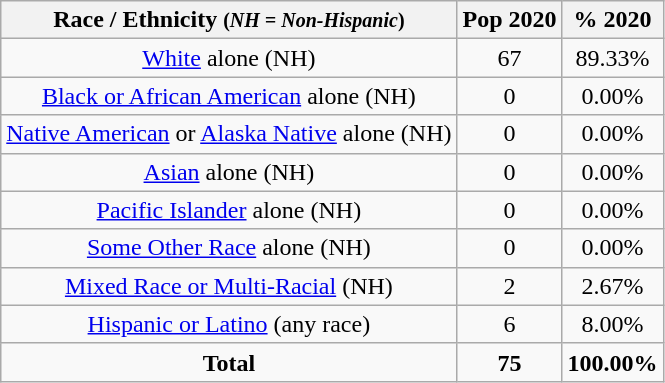<table class="wikitable" style="text-align:center;">
<tr>
<th>Race / Ethnicity <small>(<em>NH = Non-Hispanic</em>)</small></th>
<th>Pop 2020</th>
<th>% 2020</th>
</tr>
<tr>
<td><a href='#'>White</a> alone (NH)</td>
<td>67</td>
<td>89.33%</td>
</tr>
<tr>
<td><a href='#'>Black or African American</a> alone (NH)</td>
<td>0</td>
<td>0.00%</td>
</tr>
<tr>
<td><a href='#'>Native American</a> or <a href='#'>Alaska Native</a> alone (NH)</td>
<td>0</td>
<td>0.00%</td>
</tr>
<tr>
<td><a href='#'>Asian</a> alone (NH)</td>
<td>0</td>
<td>0.00%</td>
</tr>
<tr>
<td><a href='#'>Pacific Islander</a> alone (NH)</td>
<td>0</td>
<td>0.00%</td>
</tr>
<tr>
<td><a href='#'>Some Other Race</a> alone (NH)</td>
<td>0</td>
<td>0.00%</td>
</tr>
<tr>
<td><a href='#'>Mixed Race or Multi-Racial</a> (NH)</td>
<td>2</td>
<td>2.67%</td>
</tr>
<tr>
<td><a href='#'>Hispanic or Latino</a> (any race)</td>
<td>6</td>
<td>8.00%</td>
</tr>
<tr>
<td><strong>Total</strong></td>
<td><strong>75</strong></td>
<td><strong>100.00%</strong></td>
</tr>
</table>
